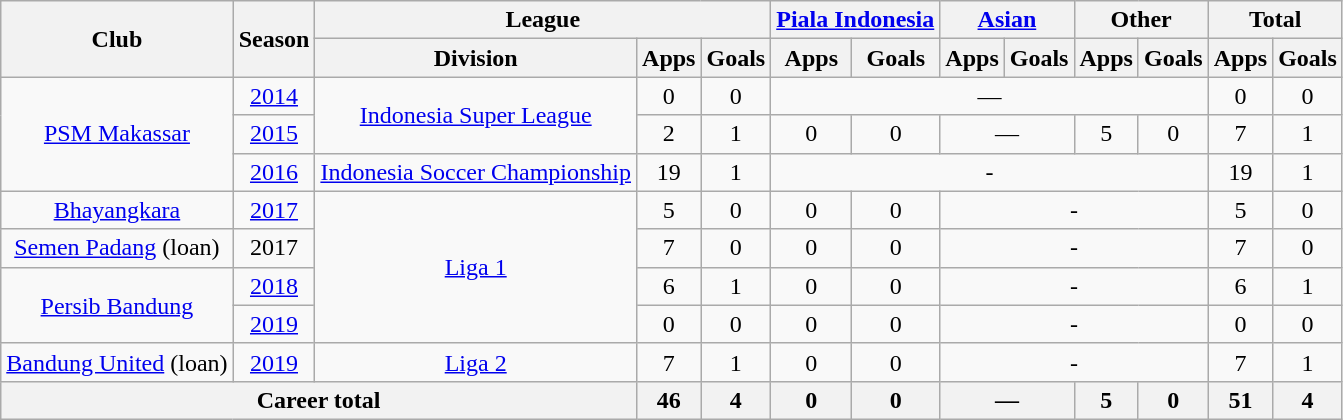<table class="wikitable" style="text-align: center;">
<tr>
<th rowspan="2">Club</th>
<th rowspan="2">Season</th>
<th colspan="3">League</th>
<th colspan="2"><a href='#'>Piala Indonesia</a></th>
<th colspan="2"><a href='#'>Asian</a></th>
<th colspan="2">Other</th>
<th colspan="2">Total</th>
</tr>
<tr>
<th>Division</th>
<th>Apps</th>
<th>Goals</th>
<th>Apps</th>
<th>Goals</th>
<th>Apps</th>
<th>Goals</th>
<th>Apps</th>
<th>Goals</th>
<th>Apps</th>
<th>Goals</th>
</tr>
<tr>
<td rowspan=3><a href='#'>PSM Makassar</a></td>
<td><a href='#'>2014</a></td>
<td rowspan=2><a href='#'>Indonesia Super League</a></td>
<td>0</td>
<td>0</td>
<td colspan=6>—</td>
<td>0</td>
<td>0</td>
</tr>
<tr>
<td><a href='#'>2015</a></td>
<td>2</td>
<td>1</td>
<td>0</td>
<td>0</td>
<td colspan="2">—</td>
<td>5</td>
<td>0</td>
<td>7</td>
<td>1</td>
</tr>
<tr>
<td><a href='#'>2016</a></td>
<td><a href='#'>Indonesia Soccer Championship</a></td>
<td>19</td>
<td>1</td>
<td colspan="6">-</td>
<td>19</td>
<td>1</td>
</tr>
<tr>
<td><a href='#'>Bhayangkara</a></td>
<td><a href='#'>2017</a></td>
<td rowspan="4"><a href='#'>Liga 1</a></td>
<td>5</td>
<td>0</td>
<td>0</td>
<td>0</td>
<td colspan="4">-</td>
<td>5</td>
<td>0</td>
</tr>
<tr>
<td><a href='#'>Semen Padang</a> (loan)</td>
<td>2017</td>
<td>7</td>
<td>0</td>
<td>0</td>
<td>0</td>
<td colspan="4">-</td>
<td>7</td>
<td>0</td>
</tr>
<tr>
<td rowspan="2"><a href='#'>Persib Bandung</a></td>
<td><a href='#'>2018</a></td>
<td>6</td>
<td>1</td>
<td>0</td>
<td>0</td>
<td colspan="4">-</td>
<td>6</td>
<td>1</td>
</tr>
<tr>
<td><a href='#'>2019</a></td>
<td>0</td>
<td>0</td>
<td>0</td>
<td>0</td>
<td colspan="4">-</td>
<td>0</td>
<td>0</td>
</tr>
<tr>
<td><a href='#'>Bandung United</a> (loan)</td>
<td><a href='#'>2019</a></td>
<td><a href='#'>Liga 2</a></td>
<td>7</td>
<td>1</td>
<td>0</td>
<td>0</td>
<td colspan="4">-</td>
<td>7</td>
<td>1</td>
</tr>
<tr>
<th colspan="3">Career total</th>
<th>46</th>
<th>4</th>
<th>0</th>
<th>0</th>
<th colspan="2">—</th>
<th>5</th>
<th>0</th>
<th>51</th>
<th>4</th>
</tr>
</table>
